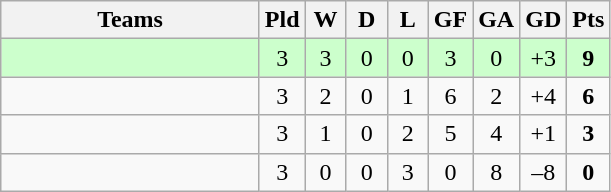<table class="wikitable" style="text-align: center;">
<tr>
<th width=165>Teams</th>
<th width=20>Pld</th>
<th width=20>W</th>
<th width=20>D</th>
<th width=20>L</th>
<th width=20>GF</th>
<th width=20>GA</th>
<th width=20>GD</th>
<th width=20>Pts</th>
</tr>
<tr align=center style="background:#ccffcc;">
<td style="text-align:left;"></td>
<td>3</td>
<td>3</td>
<td>0</td>
<td>0</td>
<td>3</td>
<td>0</td>
<td>+3</td>
<td><strong>9</strong></td>
</tr>
<tr align=center>
<td style="text-align:left;"></td>
<td>3</td>
<td>2</td>
<td>0</td>
<td>1</td>
<td>6</td>
<td>2</td>
<td>+4</td>
<td><strong>6</strong></td>
</tr>
<tr align=center>
<td style="text-align:left;"></td>
<td>3</td>
<td>1</td>
<td>0</td>
<td>2</td>
<td>5</td>
<td>4</td>
<td>+1</td>
<td><strong>3</strong></td>
</tr>
<tr align=center>
<td style="text-align:left;"></td>
<td>3</td>
<td>0</td>
<td>0</td>
<td>3</td>
<td>0</td>
<td>8</td>
<td>–8</td>
<td><strong>0</strong></td>
</tr>
</table>
